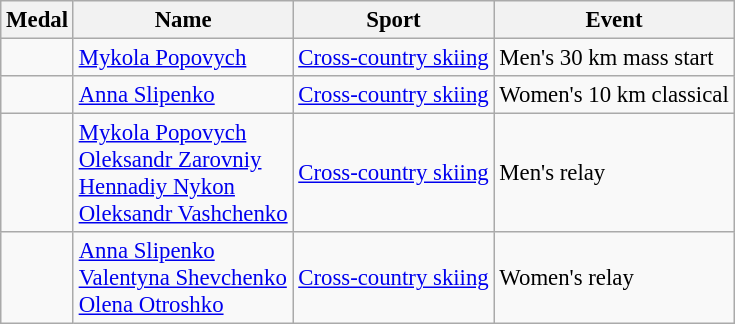<table class="wikitable sortable" style="font-size:95%">
<tr>
<th>Medal</th>
<th>Name</th>
<th>Sport</th>
<th>Event</th>
</tr>
<tr>
<td></td>
<td><a href='#'>Mykola Popovych</a></td>
<td><a href='#'>Cross-country skiing</a></td>
<td>Men's 30 km mass start</td>
</tr>
<tr>
<td></td>
<td><a href='#'>Anna Slipenko</a></td>
<td><a href='#'>Cross-country skiing</a></td>
<td>Women's 10 km classical</td>
</tr>
<tr>
<td></td>
<td><a href='#'>Mykola Popovych</a><br><a href='#'>Oleksandr Zarovniy</a><br><a href='#'>Hennadiy Nykon</a><br><a href='#'>Oleksandr Vashchenko</a></td>
<td><a href='#'>Cross-country skiing</a></td>
<td>Men's relay</td>
</tr>
<tr>
<td></td>
<td><a href='#'>Anna Slipenko</a><br><a href='#'>Valentyna Shevchenko</a><br><a href='#'>Olena Otroshko</a></td>
<td><a href='#'>Cross-country skiing</a></td>
<td>Women's relay</td>
</tr>
</table>
